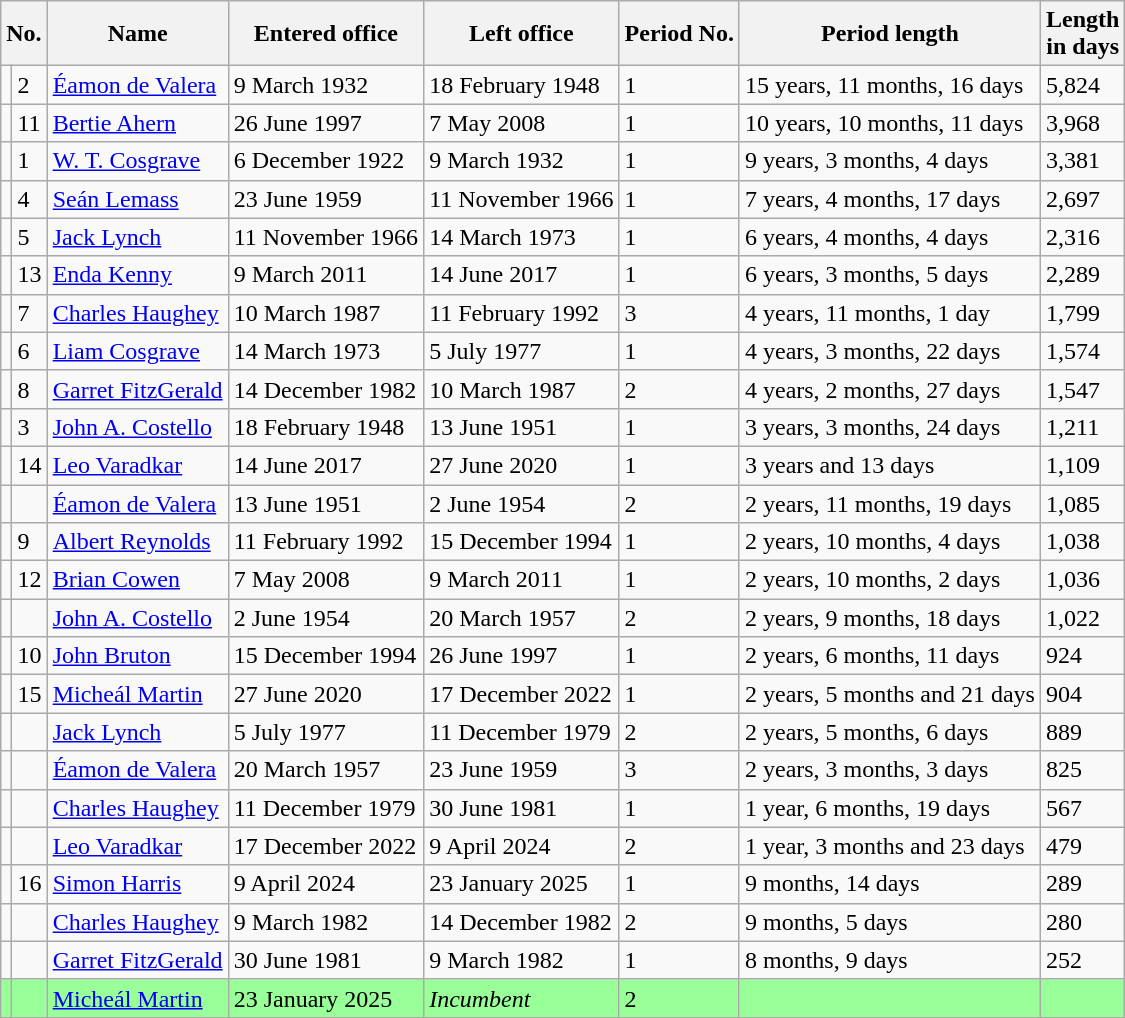<table class="wikitable">
<tr>
<th colspan="2">No.</th>
<th>Name</th>
<th>Entered office</th>
<th>Left office</th>
<th>Period No.</th>
<th>Period length</th>
<th>Length<br>in days</th>
</tr>
<tr>
<td></td>
<td>2</td>
<td><a href='#'>Éamon de Valera</a></td>
<td>9 March 1932</td>
<td>18 February 1948</td>
<td>1</td>
<td>15 years, 11 months, 16 days</td>
<td>5,824</td>
</tr>
<tr>
<td></td>
<td>11</td>
<td><a href='#'>Bertie Ahern</a></td>
<td>26 June 1997</td>
<td>7 May 2008</td>
<td>1</td>
<td>10 years, 10 months, 11 days</td>
<td>3,968</td>
</tr>
<tr>
<td></td>
<td>1</td>
<td><a href='#'>W. T. Cosgrave</a></td>
<td>6 December 1922</td>
<td>9 March 1932</td>
<td>1</td>
<td>9 years, 3 months, 4 days</td>
<td>3,381</td>
</tr>
<tr>
<td></td>
<td>4</td>
<td><a href='#'>Seán Lemass</a></td>
<td>23 June 1959</td>
<td>11 November 1966</td>
<td>1</td>
<td>7 years, 4 months, 17 days</td>
<td>2,697</td>
</tr>
<tr>
<td></td>
<td>5</td>
<td><a href='#'>Jack Lynch</a></td>
<td>11 November 1966</td>
<td>14 March 1973</td>
<td>1</td>
<td>6 years, 4 months, 4 days</td>
<td>2,316</td>
</tr>
<tr>
<td></td>
<td>13</td>
<td><a href='#'>Enda Kenny</a></td>
<td>9 March 2011</td>
<td>14 June 2017</td>
<td>1</td>
<td>6 years, 3 months, 5 days</td>
<td>2,289</td>
</tr>
<tr>
<td></td>
<td>7</td>
<td><a href='#'>Charles Haughey</a></td>
<td>10 March 1987</td>
<td>11 February 1992</td>
<td>3</td>
<td>4 years, 11 months, 1 day</td>
<td>1,799</td>
</tr>
<tr>
<td></td>
<td>6</td>
<td><a href='#'>Liam Cosgrave</a></td>
<td>14 March 1973</td>
<td>5 July 1977</td>
<td>1</td>
<td>4 years, 3 months, 22 days</td>
<td>1,574</td>
</tr>
<tr>
<td></td>
<td>8</td>
<td><a href='#'>Garret FitzGerald</a></td>
<td>14 December 1982</td>
<td>10 March 1987</td>
<td>2</td>
<td>4 years, 2 months, 27 days</td>
<td>1,547</td>
</tr>
<tr>
<td></td>
<td>3</td>
<td><a href='#'>John A. Costello</a></td>
<td>18 February 1948</td>
<td>13 June 1951</td>
<td>1</td>
<td>3 years, 3 months, 24 days</td>
<td>1,211</td>
</tr>
<tr>
<td></td>
<td>14</td>
<td><a href='#'>Leo Varadkar</a></td>
<td>14 June 2017</td>
<td>27 June 2020</td>
<td>1</td>
<td>3 years and 13 days</td>
<td>1,109</td>
</tr>
<tr>
<td></td>
<td></td>
<td><a href='#'>Éamon de Valera</a></td>
<td>13 June 1951</td>
<td>2 June 1954</td>
<td>2</td>
<td>2 years, 11 months, 19 days</td>
<td>1,085</td>
</tr>
<tr>
<td></td>
<td>9</td>
<td><a href='#'>Albert Reynolds</a></td>
<td>11 February 1992</td>
<td>15 December 1994</td>
<td>1</td>
<td>2 years, 10 months, 4 days</td>
<td>1,038</td>
</tr>
<tr>
<td></td>
<td>12</td>
<td><a href='#'>Brian Cowen</a></td>
<td>7 May 2008</td>
<td>9 March 2011</td>
<td>1</td>
<td>2 years, 10 months, 2 days</td>
<td>1,036</td>
</tr>
<tr>
<td></td>
<td></td>
<td><a href='#'>John A. Costello</a></td>
<td>2 June 1954</td>
<td>20 March 1957</td>
<td>2</td>
<td>2 years, 9 months, 18 days</td>
<td>1,022</td>
</tr>
<tr>
<td></td>
<td>10</td>
<td><a href='#'>John Bruton</a></td>
<td>15 December 1994</td>
<td>26 June 1997</td>
<td>1</td>
<td>2 years, 6 months, 11 days</td>
<td>924</td>
</tr>
<tr>
<td></td>
<td>15</td>
<td><a href='#'>Micheál Martin</a></td>
<td>27 June 2020</td>
<td>17 December 2022</td>
<td>1</td>
<td>2 years, 5 months and 21 days</td>
<td>904</td>
</tr>
<tr>
<td></td>
<td></td>
<td><a href='#'>Jack Lynch</a></td>
<td>5 July 1977</td>
<td>11 December 1979</td>
<td>2</td>
<td>2 years, 5 months, 6 days</td>
<td>889</td>
</tr>
<tr>
<td></td>
<td></td>
<td><a href='#'>Éamon de Valera</a></td>
<td>20 March 1957</td>
<td>23 June 1959</td>
<td>3</td>
<td>2 years, 3 months, 3 days</td>
<td>825</td>
</tr>
<tr>
<td></td>
<td></td>
<td><a href='#'>Charles Haughey</a></td>
<td>11 December 1979</td>
<td>30 June 1981</td>
<td>1</td>
<td>1 year, 6 months, 19 days</td>
<td>567</td>
</tr>
<tr>
<td></td>
<td></td>
<td><a href='#'>Leo Varadkar</a></td>
<td>17 December 2022</td>
<td>9 April 2024</td>
<td>2</td>
<td>1 year, 3 months and 23 days</td>
<td>479</td>
</tr>
<tr>
<td></td>
<td>16</td>
<td><a href='#'>Simon Harris</a></td>
<td>9 April 2024</td>
<td>23 January 2025</td>
<td>1</td>
<td>9 months, 14 days</td>
<td>289</td>
</tr>
<tr>
<td></td>
<td></td>
<td><a href='#'>Charles Haughey</a></td>
<td>9 March 1982</td>
<td>14 December 1982</td>
<td>2</td>
<td>9 months, 5 days</td>
<td>280</td>
</tr>
<tr>
<td></td>
<td></td>
<td><a href='#'>Garret FitzGerald</a></td>
<td>30 June 1981</td>
<td>9 March 1982</td>
<td>1</td>
<td>8 months, 9 days</td>
<td>252</td>
</tr>
<tr bgcolor="99FF99">
<td></td>
<td></td>
<td><a href='#'>Micheál Martin</a></td>
<td>23 January 2025</td>
<td><em>Incumbent</em></td>
<td>2</td>
<td></td>
<td></td>
</tr>
</table>
